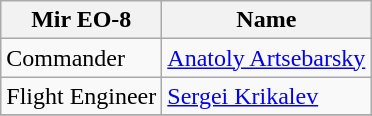<table class="wikitable">
<tr>
<th>Mir EO-8</th>
<th>Name</th>
</tr>
<tr>
<td>Commander</td>
<td> <a href='#'>Anatoly Artsebarsky</a></td>
</tr>
<tr>
<td>Flight Engineer</td>
<td> <a href='#'>Sergei Krikalev</a></td>
</tr>
<tr>
</tr>
</table>
